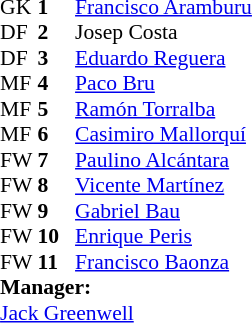<table style="font-size:90%; margin:0.2em auto;" cellspacing="0" cellpadding="0">
<tr>
<th width="25"></th>
<th width="25"></th>
</tr>
<tr>
<td>GK</td>
<td><strong>1</strong></td>
<td> <a href='#'>Francisco Aramburu</a></td>
</tr>
<tr>
<td>DF</td>
<td><strong>2</strong></td>
<td> Josep Costa</td>
</tr>
<tr>
<td>DF</td>
<td><strong>3</strong></td>
<td> <a href='#'>Eduardo Reguera</a></td>
</tr>
<tr>
<td>MF</td>
<td><strong>4</strong></td>
<td> <a href='#'>Paco Bru</a></td>
</tr>
<tr>
<td>MF</td>
<td><strong>5</strong></td>
<td> <a href='#'>Ramón Torralba</a></td>
</tr>
<tr>
<td>MF</td>
<td><strong>6</strong></td>
<td> <a href='#'>Casimiro Mallorquí</a></td>
</tr>
<tr>
<td>FW</td>
<td><strong>7</strong></td>
<td> <a href='#'>Paulino Alcántara</a></td>
</tr>
<tr>
<td>FW</td>
<td><strong>8</strong></td>
<td> <a href='#'>Vicente Martínez</a></td>
</tr>
<tr>
<td>FW</td>
<td><strong>9</strong></td>
<td> <a href='#'>Gabriel Bau</a></td>
</tr>
<tr>
<td>FW</td>
<td><strong>10</strong></td>
<td> <a href='#'>Enrique Peris</a></td>
</tr>
<tr>
<td>FW</td>
<td><strong>11</strong></td>
<td> <a href='#'>Francisco Baonza</a></td>
</tr>
<tr>
<td colspan=3><strong>Manager:</strong></td>
</tr>
<tr>
<td colspan=4><a href='#'>Jack Greenwell</a></td>
</tr>
</table>
